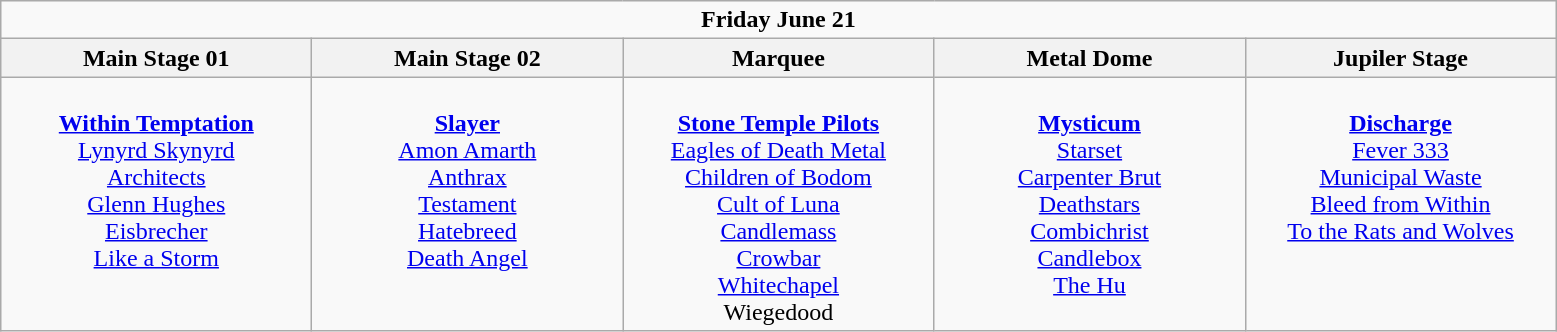<table class="wikitable">
<tr>
<td colspan="5" style="text-align:center;"><strong>Friday June 21</strong></td>
</tr>
<tr>
<th>Main Stage 01</th>
<th>Main Stage 02</th>
<th>Marquee</th>
<th>Metal Dome</th>
<th>Jupiler Stage</th>
</tr>
<tr>
<td style="text-align:center; vertical-align:top; width:200px;"><br><strong><a href='#'>Within Temptation</a></strong> <br>
<a href='#'>Lynyrd Skynyrd</a> <br>
<a href='#'>Architects</a> <br>
<a href='#'>Glenn Hughes</a> <br>
<a href='#'>Eisbrecher</a><br>
<a href='#'>Like a Storm</a><br></td>
<td style="text-align:center; vertical-align:top; width:200px;"><br><strong><a href='#'>Slayer</a></strong> <br>
<a href='#'>Amon Amarth</a> <br>
<a href='#'>Anthrax</a> <br>
<a href='#'>Testament</a> <br>
<a href='#'>Hatebreed</a> <br>
<a href='#'>Death Angel</a> <br></td>
<td style="text-align:center; vertical-align:top; width:200px;"><br><strong><a href='#'>Stone Temple Pilots</a></strong> <br>
<a href='#'>Eagles of Death Metal</a> <br>
<a href='#'>Children of Bodom</a> <br>
<a href='#'>Cult of Luna</a> <br>
<a href='#'>Candlemass</a> <br>
<a href='#'>Crowbar</a> <br>
<a href='#'>Whitechapel</a> <br>
Wiegedood <br></td>
<td style="text-align:center; vertical-align:top; width:200px;"><br><strong><a href='#'>Mysticum</a></strong> <br>
<a href='#'>Starset</a> <br>
<a href='#'>Carpenter Brut</a> <br>
<a href='#'>Deathstars</a> <br>
<a href='#'>Combichrist</a> <br>
<a href='#'>Candlebox</a> <br>
<a href='#'>The Hu</a> <br></td>
<td style="text-align:center; vertical-align:top; width:200px;"><br><strong><a href='#'>Discharge</a></strong> <br>
<a href='#'>Fever 333</a> <br>
<a href='#'>Municipal Waste</a> <br>
<a href='#'>Bleed from Within</a> <br>
<a href='#'>To the Rats and Wolves</a> <br></td>
</tr>
</table>
